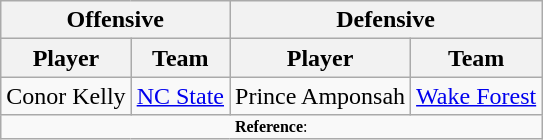<table class="wikitable" style="text-align: center;">
<tr>
<th colspan="2">Offensive</th>
<th colspan="2">Defensive</th>
</tr>
<tr>
<th>Player</th>
<th>Team</th>
<th>Player</th>
<th>Team</th>
</tr>
<tr>
<td>Conor Kelly</td>
<td><a href='#'>NC State</a></td>
<td>Prince Amponsah</td>
<td><a href='#'>Wake Forest</a></td>
</tr>
<tr>
<td colspan="4"  style="font-size:8pt; text-align:center;"><strong>Reference</strong>:</td>
</tr>
</table>
